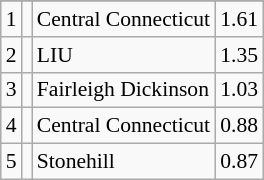<table class="wikitable sortable" style="font-size:90%;">
<tr>
</tr>
<tr>
<td style="text-align:center;">1</td>
<td></td>
<td>Central Connecticut</td>
<td style="text-align:center;">1.61</td>
</tr>
<tr>
<td style="text-align:center;">2</td>
<td></td>
<td>LIU</td>
<td style="text-align:center;">1.35</td>
</tr>
<tr>
<td style="text-align:center;">3</td>
<td></td>
<td>Fairleigh Dickinson</td>
<td style="text-align:center;">1.03</td>
</tr>
<tr>
<td style="text-align:center;">4</td>
<td></td>
<td>Central Connecticut</td>
<td style="text-align:center;">0.88</td>
</tr>
<tr>
<td style="text-align:center;">5</td>
<td></td>
<td>Stonehill</td>
<td style="text-align:center;">0.87</td>
</tr>
</table>
